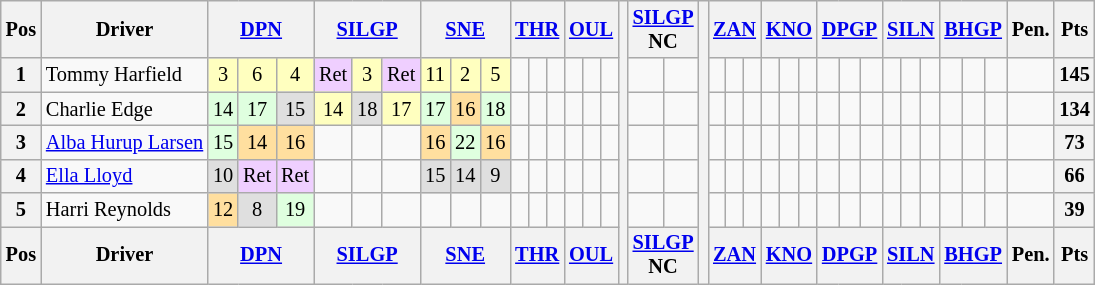<table class="wikitable" style="font-size:85%; text-align:center">
<tr>
<th>Pos</th>
<th>Driver</th>
<th colspan=3><a href='#'>DPN</a><br></th>
<th colspan=3><a href='#'>SILGP</a><br></th>
<th colspan=3><a href='#'>SNE</a><br></th>
<th colspan=3><a href='#'>THR</a><br></th>
<th colspan=3><a href='#'>OUL</a><br></th>
<th rowspan=7></th>
<th colspan=2><a href='#'>SILGP</a><br>NC<br></th>
<th rowspan=7></th>
<th colspan=3><a href='#'>ZAN</a><br></th>
<th colspan=3><a href='#'>KNO</a><br></th>
<th colspan=3><a href='#'>DPGP</a><br></th>
<th colspan=3><a href='#'>SILN</a><br></th>
<th colspan=3><a href='#'>BHGP</a><br></th>
<th>Pen.</th>
<th>Pts</th>
</tr>
<tr>
<th>1</th>
<td style="text-align:left"> Tommy Harfield</td>
<td style="background:#FFFFBF">3</td>
<td style="background:#FFFFBF">6</td>
<td style="background:#FFFFBF">4</td>
<td style="background:#EFCFFF">Ret</td>
<td style="background:#FFFFBF">3</td>
<td style="background:#EFCFFF">Ret</td>
<td style="background:#FFFFBF">11</td>
<td style="background:#FFFFBF">2</td>
<td style="background:#FFFFBF">5</td>
<td></td>
<td></td>
<td></td>
<td></td>
<td></td>
<td></td>
<td></td>
<td></td>
<td></td>
<td></td>
<td></td>
<td></td>
<td></td>
<td></td>
<td></td>
<td></td>
<td></td>
<td></td>
<td></td>
<td></td>
<td></td>
<td></td>
<td></td>
<td></td>
<th>145</th>
</tr>
<tr>
<th>2</th>
<td style="text-align:left"> Charlie Edge</td>
<td style="background:#DFFFDF">14</td>
<td style="background:#DFFFDF">17</td>
<td style="background:#DFDFDF">15</td>
<td style="background:#FFFFBF">14</td>
<td style="background:#DFDFDF">18</td>
<td style="background:#FFFFBF">17</td>
<td style="background:#DFFFDF">17</td>
<td style="background:#FFDF9F">16</td>
<td style="background:#DFFFDF">18</td>
<td></td>
<td></td>
<td></td>
<td></td>
<td></td>
<td></td>
<td></td>
<td></td>
<td></td>
<td></td>
<td></td>
<td></td>
<td></td>
<td></td>
<td></td>
<td></td>
<td></td>
<td></td>
<td></td>
<td></td>
<td></td>
<td></td>
<td></td>
<td></td>
<th>134</th>
</tr>
<tr>
<th>3</th>
<td style="text-align:left" nowrap=""> <a href='#'>Alba Hurup Larsen</a></td>
<td style="background:#DFFFDF">15</td>
<td style="background:#FFDF9F">14</td>
<td style="background:#FFDF9F">16</td>
<td></td>
<td></td>
<td></td>
<td style="background:#FFDF9F">16</td>
<td style="background:#DFFFDF">22</td>
<td style="background:#FFDF9F">16</td>
<td></td>
<td></td>
<td></td>
<td></td>
<td></td>
<td></td>
<td></td>
<td></td>
<td></td>
<td></td>
<td></td>
<td></td>
<td></td>
<td></td>
<td></td>
<td></td>
<td></td>
<td></td>
<td></td>
<td></td>
<td></td>
<td></td>
<td></td>
<td></td>
<th>73</th>
</tr>
<tr>
<th>4</th>
<td style="text-align:left"> <a href='#'>Ella Lloyd</a></td>
<td style="background:#DFDFDF">10</td>
<td style="background:#EFCFFF">Ret</td>
<td style="background:#EFCFFF">Ret</td>
<td></td>
<td></td>
<td></td>
<td style="background:#DFDFDF">15</td>
<td style="background:#DFDFDF">14</td>
<td style="background:#DFDFDF">9</td>
<td></td>
<td></td>
<td></td>
<td></td>
<td></td>
<td></td>
<td></td>
<td></td>
<td></td>
<td></td>
<td></td>
<td></td>
<td></td>
<td></td>
<td></td>
<td></td>
<td></td>
<td></td>
<td></td>
<td></td>
<td></td>
<td></td>
<td></td>
<td></td>
<th>66</th>
</tr>
<tr>
<th>5</th>
<td style="text-align:left"> Harri Reynolds</td>
<td style="background:#FFDF9F">12</td>
<td style="background:#DFDFDF">8</td>
<td style="background:#DFFFDF">19</td>
<td></td>
<td></td>
<td></td>
<td></td>
<td></td>
<td></td>
<td></td>
<td></td>
<td></td>
<td></td>
<td></td>
<td></td>
<td></td>
<td></td>
<td></td>
<td></td>
<td></td>
<td></td>
<td></td>
<td></td>
<td></td>
<td></td>
<td></td>
<td></td>
<td></td>
<td></td>
<td></td>
<td></td>
<td></td>
<td></td>
<th>39</th>
</tr>
<tr>
<th>Pos</th>
<th>Driver</th>
<th colspan=3><a href='#'>DPN</a><br></th>
<th colspan=3><a href='#'>SILGP</a><br></th>
<th colspan=3><a href='#'>SNE</a><br></th>
<th colspan=3><a href='#'>THR</a><br></th>
<th colspan=3><a href='#'>OUL</a><br></th>
<th colspan=2><a href='#'>SILGP</a><br>NC<br></th>
<th colspan=3><a href='#'>ZAN</a><br></th>
<th colspan=3><a href='#'>KNO</a><br></th>
<th colspan=3><a href='#'>DPGP</a><br></th>
<th colspan=3><a href='#'>SILN</a><br></th>
<th colspan=3><a href='#'>BHGP</a><br></th>
<th>Pen.</th>
<th>Pts</th>
</tr>
</table>
